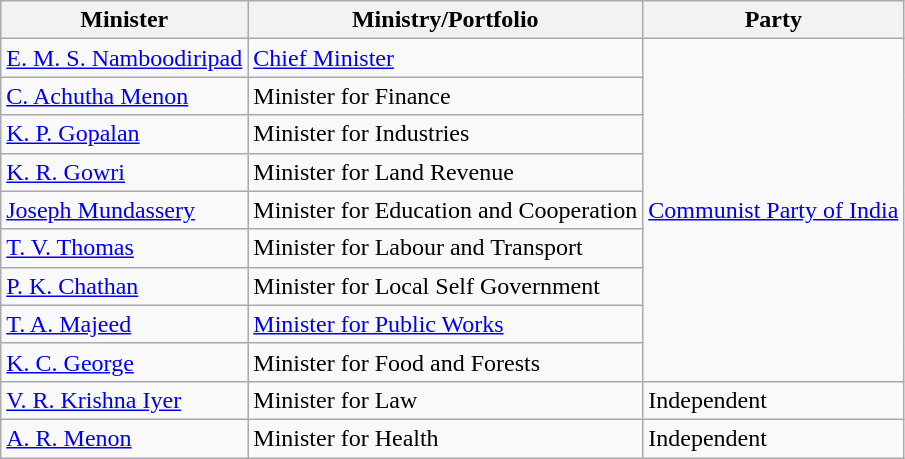<table class="wikitable">
<tr>
<th>Minister</th>
<th>Ministry/Portfolio</th>
<th>Party</th>
</tr>
<tr>
<td><a href='#'>E. M. S. Namboodiripad</a></td>
<td><a href='#'>Chief Minister</a></td>
<td rowspan="9"><a href='#'>Communist Party of India</a></td>
</tr>
<tr>
<td><a href='#'>C. Achutha Menon</a></td>
<td>Minister for Finance</td>
</tr>
<tr>
<td><a href='#'>K. P. Gopalan</a></td>
<td>Minister for Industries</td>
</tr>
<tr>
<td><a href='#'>K. R. Gowri</a></td>
<td>Minister for Land Revenue</td>
</tr>
<tr>
<td><a href='#'>Joseph Mundassery</a></td>
<td>Minister for Education and Cooperation</td>
</tr>
<tr>
<td><a href='#'>T. V. Thomas</a></td>
<td>Minister for Labour and Transport</td>
</tr>
<tr>
<td><a href='#'>P. K. Chathan</a></td>
<td>Minister for Local Self Government</td>
</tr>
<tr>
<td><a href='#'>T. A. Majeed</a></td>
<td><a href='#'>Minister for Public Works</a></td>
</tr>
<tr>
<td><a href='#'>K. C. George</a></td>
<td>Minister for Food and Forests</td>
</tr>
<tr>
<td><a href='#'>V. R. Krishna Iyer</a></td>
<td>Minister for Law</td>
<td>Independent</td>
</tr>
<tr>
<td><a href='#'>A. R. Menon</a></td>
<td>Minister for Health</td>
<td>Independent</td>
</tr>
</table>
